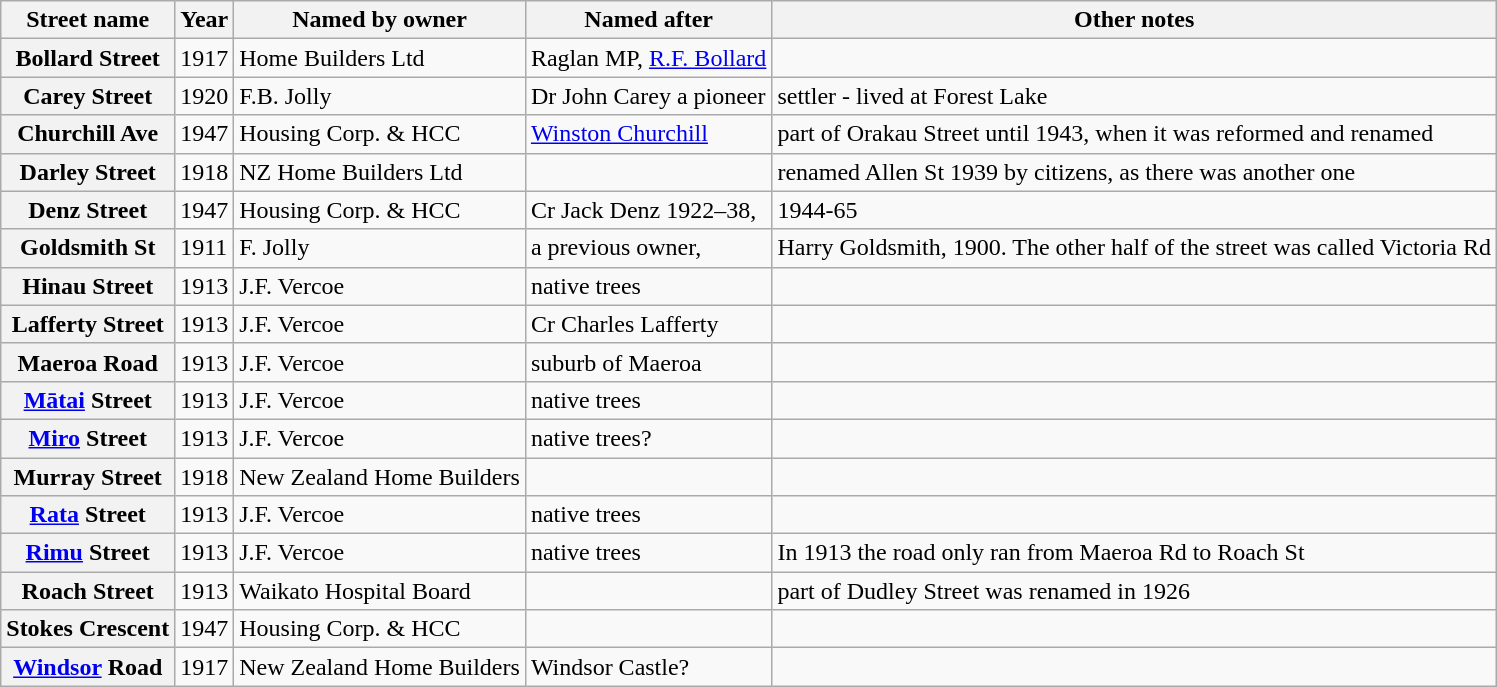<table class="wikitable sortable" border="1">
<tr>
<th>Street name</th>
<th><strong>Year</strong></th>
<th><strong>Named by owner</strong></th>
<th><strong>Named after</strong></th>
<th><strong>Other notes</strong></th>
</tr>
<tr>
<th>Bollard Street</th>
<td>1917</td>
<td>Home Builders Ltd</td>
<td>Raglan MP, <a href='#'>R.F. Bollard</a></td>
<td></td>
</tr>
<tr>
<th>Carey Street</th>
<td>1920</td>
<td>F.B. Jolly</td>
<td>Dr John Carey a pioneer</td>
<td>settler - lived at Forest Lake</td>
</tr>
<tr>
<th>Churchill Ave</th>
<td>1947</td>
<td>Housing Corp. & HCC</td>
<td><a href='#'>Winston Churchill</a></td>
<td>part of Orakau Street until 1943, when it was reformed and renamed</td>
</tr>
<tr>
<th>Darley Street</th>
<td>1918</td>
<td>NZ Home Builders Ltd</td>
<td></td>
<td>renamed Allen St 1939 by citizens, as there was another one</td>
</tr>
<tr>
<th>Denz Street</th>
<td>1947</td>
<td>Housing Corp. & HCC</td>
<td>Cr Jack Denz 1922–38,</td>
<td>1944-65</td>
</tr>
<tr>
<th>Goldsmith St</th>
<td>1911</td>
<td>F. Jolly</td>
<td>a previous owner,</td>
<td>Harry Goldsmith, 1900. The other half of the street was called Victoria Rd</td>
</tr>
<tr>
<th>Hinau Street</th>
<td>1913</td>
<td>J.F. Vercoe</td>
<td>native trees</td>
<td></td>
</tr>
<tr>
<th>Lafferty Street</th>
<td>1913</td>
<td>J.F. Vercoe</td>
<td>Cr Charles Lafferty</td>
<td></td>
</tr>
<tr>
<th>Maeroa Road</th>
<td>1913</td>
<td>J.F. Vercoe</td>
<td>suburb of Maeroa</td>
<td></td>
</tr>
<tr>
<th><a href='#'>Mātai</a> Street</th>
<td>1913</td>
<td>J.F. Vercoe</td>
<td>native trees</td>
<td></td>
</tr>
<tr>
<th><a href='#'>Miro</a> Street</th>
<td>1913</td>
<td>J.F. Vercoe</td>
<td>native trees?</td>
<td></td>
</tr>
<tr>
<th>Murray Street</th>
<td>1918</td>
<td>New Zealand Home Builders</td>
<td></td>
<td></td>
</tr>
<tr>
<th><a href='#'>Rata</a> Street</th>
<td>1913</td>
<td>J.F. Vercoe</td>
<td>native trees</td>
<td></td>
</tr>
<tr>
<th><a href='#'>Rimu</a> Street</th>
<td>1913</td>
<td>J.F. Vercoe</td>
<td>native trees</td>
<td>In 1913 the road only ran from Maeroa Rd to Roach St</td>
</tr>
<tr>
<th>Roach Street</th>
<td>1913</td>
<td>Waikato Hospital Board</td>
<td></td>
<td>part of Dudley Street was renamed in 1926</td>
</tr>
<tr>
<th>Stokes Crescent</th>
<td>1947</td>
<td>Housing Corp. & HCC</td>
<td></td>
<td></td>
</tr>
<tr>
<th><a href='#'>Windsor</a> Road</th>
<td>1917</td>
<td>New Zealand Home Builders</td>
<td>Windsor Castle?</td>
<td></td>
</tr>
</table>
